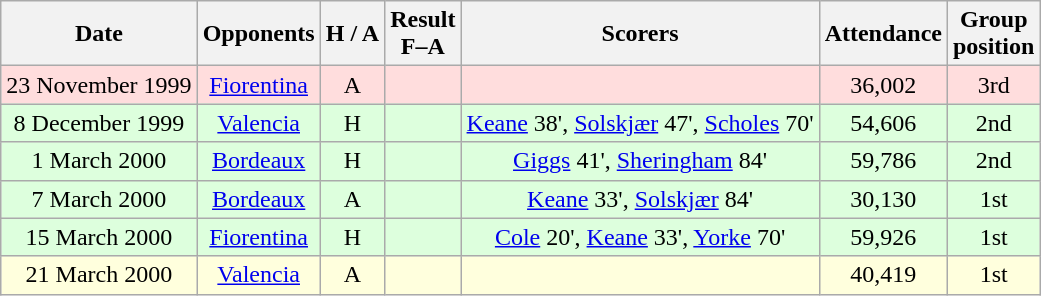<table class="wikitable" style="text-align:center">
<tr>
<th>Date</th>
<th>Opponents</th>
<th>H / A</th>
<th>Result<br>F–A</th>
<th>Scorers</th>
<th>Attendance</th>
<th>Group<br>position</th>
</tr>
<tr bgcolor="#ffdddd">
<td>23 November 1999</td>
<td><a href='#'>Fiorentina</a></td>
<td>A</td>
<td></td>
<td></td>
<td>36,002</td>
<td>3rd</td>
</tr>
<tr bgcolor="#ddffdd">
<td>8 December 1999</td>
<td><a href='#'>Valencia</a></td>
<td>H</td>
<td></td>
<td><a href='#'>Keane</a> 38', <a href='#'>Solskjær</a> 47', <a href='#'>Scholes</a> 70'</td>
<td>54,606</td>
<td>2nd</td>
</tr>
<tr bgcolor="#ddffdd">
<td>1 March 2000</td>
<td><a href='#'>Bordeaux</a></td>
<td>H</td>
<td></td>
<td><a href='#'>Giggs</a> 41', <a href='#'>Sheringham</a> 84'</td>
<td>59,786</td>
<td>2nd</td>
</tr>
<tr bgcolor="#ddffdd">
<td>7 March 2000</td>
<td><a href='#'>Bordeaux</a></td>
<td>A</td>
<td></td>
<td><a href='#'>Keane</a> 33', <a href='#'>Solskjær</a> 84'</td>
<td>30,130</td>
<td>1st</td>
</tr>
<tr bgcolor="#ddffdd">
<td>15 March 2000</td>
<td><a href='#'>Fiorentina</a></td>
<td>H</td>
<td></td>
<td><a href='#'>Cole</a> 20', <a href='#'>Keane</a> 33', <a href='#'>Yorke</a> 70'</td>
<td>59,926</td>
<td>1st</td>
</tr>
<tr bgcolor="#ffffdd">
<td>21 March 2000</td>
<td><a href='#'>Valencia</a></td>
<td>A</td>
<td></td>
<td></td>
<td>40,419</td>
<td>1st</td>
</tr>
</table>
